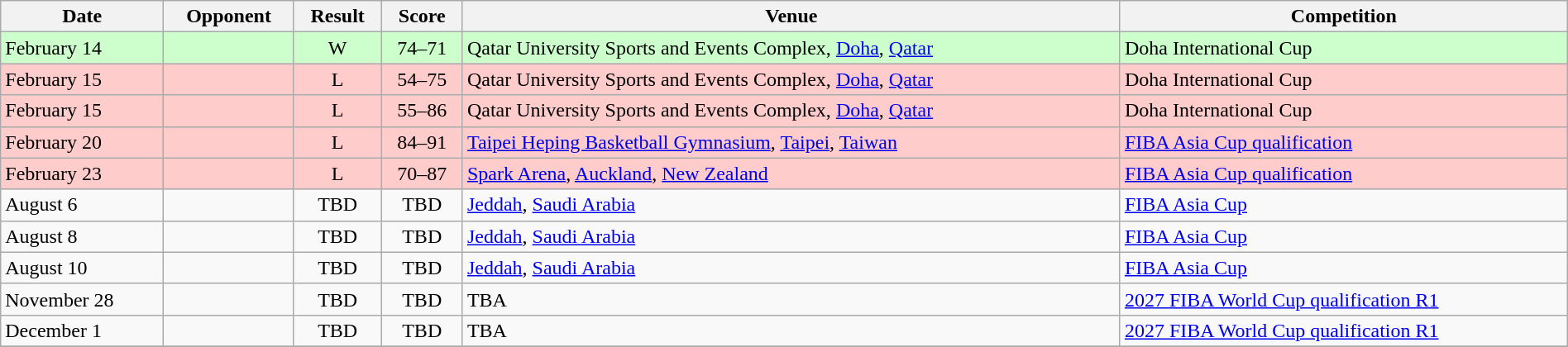<table width=100% class="wikitable">
<tr>
<th>Date</th>
<th>Opponent</th>
<th>Result</th>
<th>Score</th>
<th>Venue</th>
<th>Competition</th>
</tr>
<tr style="background:#cfc;">
<td>February 14</td>
<td></td>
<td align=center>W</td>
<td align=center>74–71</td>
<td> Qatar University Sports and Events Complex, <a href='#'>Doha</a>, <a href='#'>Qatar</a></td>
<td>Doha International Cup</td>
</tr>
<tr style="background:#fcc;">
<td>February 15</td>
<td></td>
<td align=center>L</td>
<td align=center>54–75</td>
<td> Qatar University Sports and Events Complex, <a href='#'>Doha</a>, <a href='#'>Qatar</a></td>
<td>Doha International Cup</td>
</tr>
<tr style="background:#fcc;">
<td>February 15</td>
<td></td>
<td align=center>L</td>
<td align=center>55–86</td>
<td> Qatar University Sports and Events Complex, <a href='#'>Doha</a>, <a href='#'>Qatar</a></td>
<td>Doha International Cup</td>
</tr>
<tr style="background:#fcc;">
<td>February 20</td>
<td></td>
<td align=center>L</td>
<td align=center>84–91</td>
<td> <a href='#'>Taipei Heping Basketball Gymnasium</a>, <a href='#'>Taipei</a>, <a href='#'>Taiwan</a></td>
<td><a href='#'>FIBA Asia Cup qualification</a></td>
</tr>
<tr style="background:#fcc;">
<td>February 23</td>
<td></td>
<td align=center>L</td>
<td align=center>70–87</td>
<td> <a href='#'>Spark Arena</a>, <a href='#'>Auckland</a>, <a href='#'>New Zealand</a></td>
<td><a href='#'>FIBA Asia Cup qualification</a></td>
</tr>
<tr>
<td>August 6</td>
<td></td>
<td align=center>TBD</td>
<td align=center>TBD</td>
<td> <a href='#'>Jeddah</a>, <a href='#'>Saudi Arabia</a></td>
<td><a href='#'>FIBA Asia Cup</a></td>
</tr>
<tr>
<td>August 8</td>
<td></td>
<td align=center>TBD</td>
<td align=center>TBD</td>
<td> <a href='#'>Jeddah</a>, <a href='#'>Saudi Arabia</a></td>
<td><a href='#'>FIBA Asia Cup</a></td>
</tr>
<tr>
<td>August 10</td>
<td></td>
<td align=center>TBD</td>
<td align=center>TBD</td>
<td> <a href='#'>Jeddah</a>, <a href='#'>Saudi Arabia</a></td>
<td><a href='#'>FIBA Asia Cup</a></td>
</tr>
<tr>
<td>November 28</td>
<td></td>
<td align=center>TBD</td>
<td align=center>TBD</td>
<td>TBA</td>
<td><a href='#'>2027 FIBA World Cup qualification R1</a></td>
</tr>
<tr>
<td>December 1</td>
<td></td>
<td align=center>TBD</td>
<td align=center>TBD</td>
<td>TBA</td>
<td><a href='#'>2027 FIBA World Cup qualification R1</a></td>
</tr>
<tr>
</tr>
</table>
